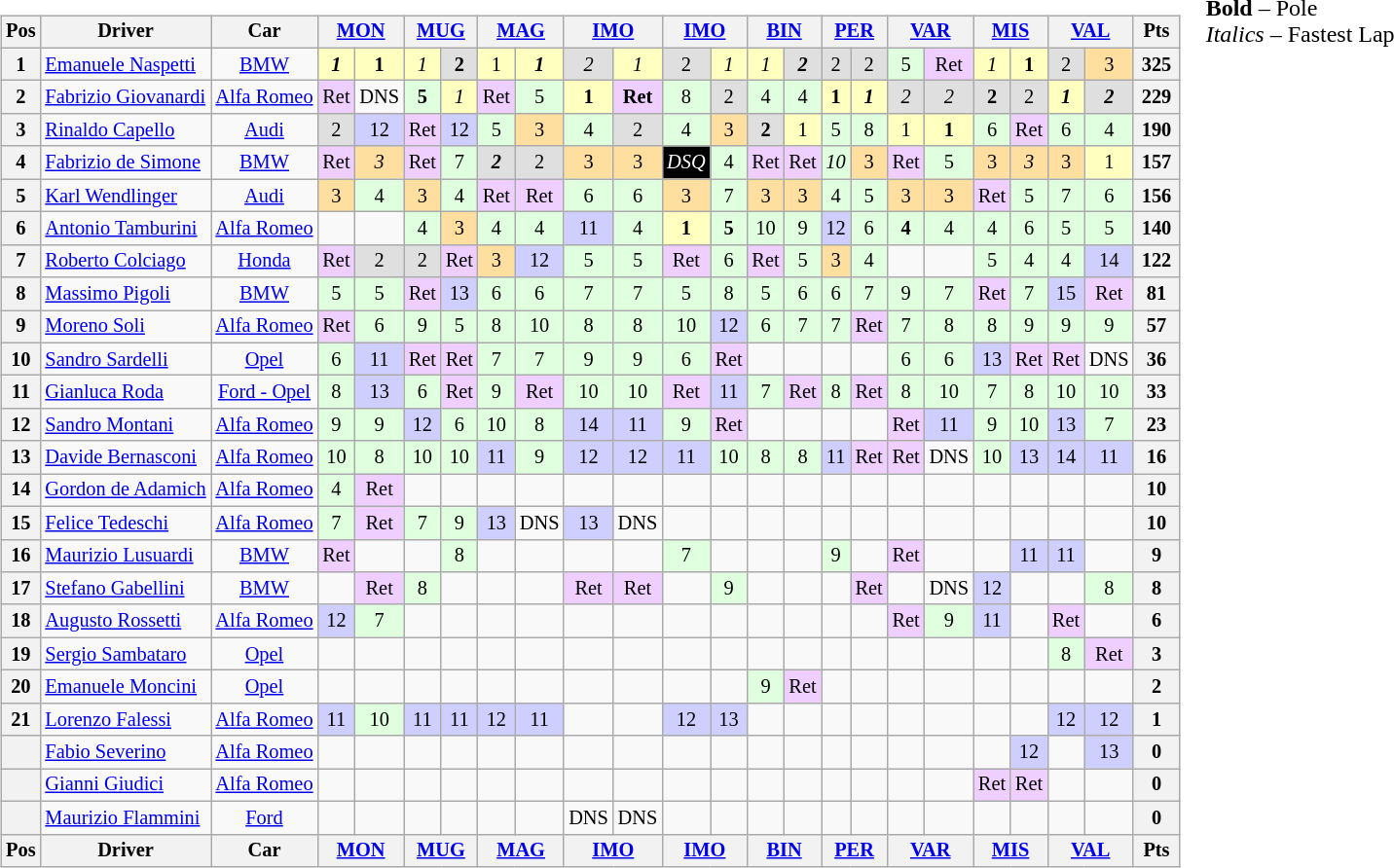<table>
<tr>
<td valign="top"><br><table align="left"| class="wikitable" style="font-size: 85%; text-align: center">
<tr valign="top">
<th valign="middle">Pos</th>
<th valign="middle">Driver</th>
<th valign="middle">Car</th>
<th colspan=2><a href='#'>MON</a><br></th>
<th colspan=2><a href='#'>MUG</a><br></th>
<th colspan=2><a href='#'>MAG</a><br></th>
<th colspan=2><a href='#'>IMO</a><br></th>
<th colspan=2><a href='#'>IMO</a><br></th>
<th colspan=2><a href='#'>BIN</a><br></th>
<th colspan=2><a href='#'>PER</a><br></th>
<th colspan=2><a href='#'>VAR</a><br></th>
<th colspan=2><a href='#'>MIS</a><br></th>
<th colspan=2><a href='#'>VAL</a><br></th>
<th valign="middle"> Pts </th>
</tr>
<tr>
<th>1</th>
<td align="left"> <a href='#'>Emanuele Naspetti</a></td>
<td><a href='#'>BMW</a></td>
<td style="background:#ffffbf;"><strong><em>1</em></strong></td>
<td style="background:#ffffbf;"><strong>1</strong></td>
<td style="background:#ffffbf;"><em>1</em></td>
<td style="background:#dfdfdf;"><strong>2</strong></td>
<td style="background:#ffffbf;">1</td>
<td style="background:#ffffbf;"><strong><em>1</em></strong></td>
<td style="background:#dfdfdf;"><em>2</em></td>
<td style="background:#ffffbf;"><em>1</em></td>
<td style="background:#dfdfdf;">2</td>
<td style="background:#ffffbf;"><em>1</em></td>
<td style="background:#ffffbf;"><em>1</em></td>
<td style="background:#dfdfdf;"><strong><em>2</em></strong></td>
<td style="background:#dfdfdf;">2</td>
<td style="background:#dfdfdf;">2</td>
<td style="background:#dfffdf;">5</td>
<td style="background:#efcfff;">Ret</td>
<td style="background:#ffffbf;"><em>1</em></td>
<td style="background:#ffffbf;"><strong>1</strong></td>
<td style="background:#dfdfdf;">2</td>
<td style="background:#ffdf9f;">3</td>
<th>325</th>
</tr>
<tr>
<th>2</th>
<td align="left"> <a href='#'>Fabrizio Giovanardi</a></td>
<td><a href='#'>Alfa Romeo</a></td>
<td style="background:#efcfff;">Ret</td>
<td>DNS</td>
<td style="background:#dfffdf;"><strong>5</strong></td>
<td style="background:#ffffbf;"><em>1</em></td>
<td style="background:#efcfff;">Ret</td>
<td style="background:#dfffdf;">5</td>
<td style="background:#ffffbf;"><strong>1</strong></td>
<td style="background:#efcfff;"><strong>Ret</strong></td>
<td style="background:#dfffdf;">8</td>
<td style="background:#dfdfdf;">2</td>
<td style="background:#dfffdf;">4</td>
<td style="background:#dfffdf;">4</td>
<td style="background:#ffffbf;"><strong>1</strong></td>
<td style="background:#ffffbf;"><strong><em>1</em></strong></td>
<td style="background:#dfdfdf;"><em>2</em></td>
<td style="background:#dfdfdf;"><em>2</em></td>
<td style="background:#dfdfdf;"><strong>2</strong></td>
<td style="background:#dfdfdf;">2</td>
<td style="background:#ffffbf;"><strong><em>1</em></strong></td>
<td style="background:#dfdfdf;"><strong><em>2</em></strong></td>
<th>229</th>
</tr>
<tr>
<th>3</th>
<td align="left"> <a href='#'>Rinaldo Capello</a></td>
<td><a href='#'>Audi</a></td>
<td style="background:#dfdfdf;">2</td>
<td style="background:#CFCFFF;">12</td>
<td style="background:#efcfff;">Ret</td>
<td style="background:#CFCFFF;">12</td>
<td style="background:#dfffdf;">5</td>
<td style="background:#ffdf9f;">3</td>
<td style="background:#dfffdf;">4</td>
<td style="background:#dfdfdf;">2</td>
<td style="background:#dfffdf;">4</td>
<td style="background:#ffdf9f;">3</td>
<td style="background:#dfdfdf;"><strong>2</strong></td>
<td style="background:#ffffbf;">1</td>
<td style="background:#dfffdf;">5</td>
<td style="background:#dfffdf;">8</td>
<td style="background:#ffffbf;">1</td>
<td style="background:#ffffbf;"><strong>1</strong></td>
<td style="background:#dfffdf;">6</td>
<td style="background:#efcfff;">Ret</td>
<td style="background:#dfffdf;">6</td>
<td style="background:#dfffdf;">4</td>
<th>190</th>
</tr>
<tr>
<th>4</th>
<td align="left"> <a href='#'>Fabrizio de Simone</a></td>
<td><a href='#'>BMW</a></td>
<td style="background:#efcfff;">Ret</td>
<td style="background:#ffdf9f;"><em>3</em></td>
<td style="background:#efcfff;">Ret</td>
<td style="background:#dfffdf;">7</td>
<td style="background:#dfdfdf;"><strong><em>2</em></strong></td>
<td style="background:#dfdfdf;">2</td>
<td style="background:#ffdf9f;">3</td>
<td style="background:#ffdf9f;">3</td>
<td style="background:#000000; color:white;"><em>DSQ</em></td>
<td style="background:#dfffdf;">4</td>
<td style="background:#efcfff;">Ret</td>
<td style="background:#efcfff;">Ret</td>
<td style="background:#dfffdf;"><em>10</em></td>
<td style="background:#ffdf9f;">3</td>
<td style="background:#efcfff;">Ret</td>
<td style="background:#dfffdf;">5</td>
<td style="background:#ffdf9f;">3</td>
<td style="background:#ffdf9f;"><em>3</em></td>
<td style="background:#ffdf9f;">3</td>
<td style="background:#ffffbf;">1</td>
<th>157</th>
</tr>
<tr>
<th>5</th>
<td align="left"> <a href='#'>Karl Wendlinger</a></td>
<td><a href='#'>Audi</a></td>
<td style="background:#ffdf9f;">3</td>
<td style="background:#dfffdf;">4</td>
<td style="background:#ffdf9f;">3</td>
<td style="background:#dfffdf;">4</td>
<td style="background:#efcfff;">Ret</td>
<td style="background:#efcfff;">Ret</td>
<td style="background:#dfffdf;">6</td>
<td style="background:#dfffdf;">6</td>
<td style="background:#ffdf9f;">3</td>
<td style="background:#dfffdf;">7</td>
<td style="background:#ffdf9f;">3</td>
<td style="background:#ffdf9f;">3</td>
<td style="background:#dfffdf;">4</td>
<td style="background:#dfffdf;">5</td>
<td style="background:#ffdf9f;">3</td>
<td style="background:#ffdf9f;">3</td>
<td style="background:#efcfff;">Ret</td>
<td style="background:#dfffdf;">5</td>
<td style="background:#dfffdf;">7</td>
<td style="background:#dfffdf;">6</td>
<th>156</th>
</tr>
<tr>
<th>6</th>
<td align="left"> <a href='#'>Antonio Tamburini</a></td>
<td><a href='#'>Alfa Romeo</a></td>
<td></td>
<td></td>
<td style="background:#dfffdf;">4</td>
<td style="background:#ffdf9f;">3</td>
<td style="background:#dfffdf;">4</td>
<td style="background:#dfffdf;">4</td>
<td style="background:#CFCFFF;">11</td>
<td style="background:#dfffdf;">4</td>
<td style="background:#ffffbf;"><strong>1</strong></td>
<td style="background:#dfffdf;"><strong>5</strong></td>
<td style="background:#dfffdf;">10</td>
<td style="background:#dfffdf;">9</td>
<td style="background:#CFCFFF;">12</td>
<td style="background:#dfffdf;">6</td>
<td style="background:#dfffdf;"><strong>4</strong></td>
<td style="background:#dfffdf;">4</td>
<td style="background:#dfffdf;">4</td>
<td style="background:#dfffdf;">6</td>
<td style="background:#dfffdf;">5</td>
<td style="background:#dfffdf;">5</td>
<th>140</th>
</tr>
<tr>
<th>7</th>
<td align="left"> <a href='#'>Roberto Colciago</a></td>
<td><a href='#'>Honda</a></td>
<td style="background:#efcfff;">Ret</td>
<td style="background:#dfdfdf;">2</td>
<td style="background:#dfdfdf;">2</td>
<td style="background:#efcfff;">Ret</td>
<td style="background:#ffdf9f;">3</td>
<td style="background:#CFCFFF;">12</td>
<td style="background:#dfffdf;">5</td>
<td style="background:#dfffdf;">5</td>
<td style="background:#efcfff;">Ret</td>
<td style="background:#dfffdf;">6</td>
<td style="background:#efcfff;">Ret</td>
<td style="background:#dfffdf;">5</td>
<td style="background:#ffdf9f;">3</td>
<td style="background:#dfffdf;">4</td>
<td></td>
<td></td>
<td style="background:#dfffdf;">5</td>
<td style="background:#dfffdf;">4</td>
<td style="background:#dfffdf;">4</td>
<td style="background:#CFCFFF;">14</td>
<th>122</th>
</tr>
<tr>
<th>8</th>
<td align="left"> <a href='#'>Massimo Pigoli</a></td>
<td><a href='#'>BMW</a></td>
<td style="background:#dfffdf;">5</td>
<td style="background:#dfffdf;">5</td>
<td style="background:#efcfff;">Ret</td>
<td style="background:#CFCFFF;">13</td>
<td style="background:#dfffdf;">6</td>
<td style="background:#dfffdf;">6</td>
<td style="background:#dfffdf;">7</td>
<td style="background:#dfffdf;">7</td>
<td style="background:#dfffdf;">5</td>
<td style="background:#dfffdf;">8</td>
<td style="background:#dfffdf;">5</td>
<td style="background:#dfffdf;">6</td>
<td style="background:#dfffdf;">6</td>
<td style="background:#dfffdf;">7</td>
<td style="background:#dfffdf;">9</td>
<td style="background:#dfffdf;">7</td>
<td style="background:#efcfff;">Ret</td>
<td style="background:#dfffdf;">7</td>
<td style="background:#CFCFFF;">15</td>
<td style="background:#efcfff;">Ret</td>
<th>81</th>
</tr>
<tr>
<th>9</th>
<td align="left"> <a href='#'>Moreno Soli</a></td>
<td><a href='#'>Alfa Romeo</a></td>
<td style="background:#efcfff;">Ret</td>
<td style="background:#dfffdf;">6</td>
<td style="background:#dfffdf;">9</td>
<td style="background:#dfffdf;">5</td>
<td style="background:#dfffdf;">8</td>
<td style="background:#dfffdf;">10</td>
<td style="background:#dfffdf;">8</td>
<td style="background:#dfffdf;">8</td>
<td style="background:#dfffdf;">10</td>
<td style="background:#CFCFFF;">12</td>
<td style="background:#dfffdf;">6</td>
<td style="background:#dfffdf;">7</td>
<td style="background:#dfffdf;">7</td>
<td style="background:#efcfff;">Ret</td>
<td style="background:#dfffdf;">7</td>
<td style="background:#dfffdf;">8</td>
<td style="background:#dfffdf;">8</td>
<td style="background:#dfffdf;">9</td>
<td style="background:#dfffdf;">9</td>
<td style="background:#dfffdf;">9</td>
<th>57</th>
</tr>
<tr>
<th>10</th>
<td align="left"> <a href='#'>Sandro Sardelli</a></td>
<td><a href='#'>Opel</a></td>
<td style="background:#dfffdf;">6</td>
<td style="background:#CFCFFF;">11</td>
<td style="background:#efcfff;">Ret</td>
<td style="background:#efcfff;">Ret</td>
<td style="background:#dfffdf;">7</td>
<td style="background:#dfffdf;">7</td>
<td style="background:#dfffdf;">9</td>
<td style="background:#dfffdf;">9</td>
<td style="background:#dfffdf;">6</td>
<td style="background:#efcfff;">Ret</td>
<td></td>
<td></td>
<td></td>
<td></td>
<td style="background:#dfffdf;">6</td>
<td style="background:#dfffdf;">6</td>
<td style="background:#CFCFFF;">13</td>
<td style="background:#efcfff;">Ret</td>
<td style="background:#efcfff;">Ret</td>
<td>DNS</td>
<th>36</th>
</tr>
<tr>
<th>11</th>
<td align="left"> <a href='#'>Gianluca Roda</a></td>
<td><a href='#'>Ford - Opel</a></td>
<td style="background:#dfffdf;">8</td>
<td style="background:#CFCFFF;">13</td>
<td style="background:#dfffdf;">6</td>
<td style="background:#efcfff;">Ret</td>
<td style="background:#dfffdf;">9</td>
<td style="background:#efcfff;">Ret</td>
<td style="background:#dfffdf;">10</td>
<td style="background:#dfffdf;">10</td>
<td style="background:#efcfff;">Ret</td>
<td style="background:#CFCFFF;">11</td>
<td style="background:#dfffdf;">7</td>
<td style="background:#efcfff;">Ret</td>
<td style="background:#dfffdf;">8</td>
<td style="background:#efcfff;">Ret</td>
<td style="background:#dfffdf;">8</td>
<td style="background:#dfffdf;">10</td>
<td style="background:#dfffdf;">7</td>
<td style="background:#dfffdf;">8</td>
<td style="background:#dfffdf;">10</td>
<td style="background:#dfffdf;">10</td>
<th>33</th>
</tr>
<tr>
<th>12</th>
<td align="left"> <a href='#'>Sandro Montani</a></td>
<td><a href='#'>Alfa Romeo</a></td>
<td style="background:#dfffdf;">9</td>
<td style="background:#dfffdf;">9</td>
<td style="background:#CFCFFF;">12</td>
<td style="background:#dfffdf;">6</td>
<td style="background:#dfffdf;">10</td>
<td style="background:#dfffdf;">8</td>
<td style="background:#CFCFFF;">14</td>
<td style="background:#CFCFFF;">11</td>
<td style="background:#dfffdf;">9</td>
<td style="background:#efcfff;">Ret</td>
<td></td>
<td></td>
<td></td>
<td></td>
<td style="background:#efcfff;">Ret</td>
<td style="background:#CFCFFF;">11</td>
<td style="background:#dfffdf;">9</td>
<td style="background:#dfffdf;">10</td>
<td style="background:#CFCFFF;">13</td>
<td style="background:#dfffdf;">7</td>
<th>23</th>
</tr>
<tr>
<th>13</th>
<td align="left"> <a href='#'>Davide Bernasconi</a></td>
<td><a href='#'>Alfa Romeo</a></td>
<td style="background:#dfffdf;">10</td>
<td style="background:#dfffdf;">8</td>
<td style="background:#dfffdf;">10</td>
<td style="background:#dfffdf;">10</td>
<td style="background:#CFCFFF;">11</td>
<td style="background:#dfffdf;">9</td>
<td style="background:#CFCFFF;">12</td>
<td style="background:#CFCFFF;">12</td>
<td style="background:#CFCFFF;">11</td>
<td style="background:#dfffdf;">10</td>
<td style="background:#dfffdf;">8</td>
<td style="background:#dfffdf;">8</td>
<td style="background:#CFCFFF;">11</td>
<td style="background:#efcfff;">Ret</td>
<td style="background:#efcfff;">Ret</td>
<td>DNS</td>
<td style="background:#dfffdf;">10</td>
<td style="background:#CFCFFF;">13</td>
<td style="background:#CFCFFF;">14</td>
<td style="background:#CFCFFF;">11</td>
<th>16</th>
</tr>
<tr>
<th>14</th>
<td align="left"> <a href='#'>Gordon de Adamich</a></td>
<td><a href='#'>Alfa Romeo</a></td>
<td style="background:#dfffdf;">4</td>
<td style="background:#efcfff;">Ret</td>
<td></td>
<td></td>
<td></td>
<td></td>
<td></td>
<td></td>
<td></td>
<td></td>
<td></td>
<td></td>
<td></td>
<td></td>
<td></td>
<td></td>
<td></td>
<td></td>
<td></td>
<td></td>
<th>10</th>
</tr>
<tr>
<th>15</th>
<td align="left"> <a href='#'>Felice Tedeschi</a></td>
<td><a href='#'>Alfa Romeo</a></td>
<td style="background:#dfffdf;">7</td>
<td style="background:#efcfff;">Ret</td>
<td style="background:#dfffdf;">7</td>
<td style="background:#dfffdf;">9</td>
<td style="background:#CFCFFF;">13</td>
<td>DNS</td>
<td style="background:#CFCFFF;">13</td>
<td>DNS</td>
<td></td>
<td></td>
<td></td>
<td></td>
<td></td>
<td></td>
<td></td>
<td></td>
<td></td>
<td></td>
<td></td>
<td></td>
<th>10</th>
</tr>
<tr>
<th>16</th>
<td align="left"> <a href='#'>Maurizio Lusuardi</a></td>
<td><a href='#'>BMW</a></td>
<td style="background:#efcfff;">Ret</td>
<td></td>
<td></td>
<td style="background:#dfffdf;">8</td>
<td></td>
<td></td>
<td></td>
<td></td>
<td style="background:#dfffdf;">7</td>
<td></td>
<td></td>
<td></td>
<td style="background:#dfffdf;">9</td>
<td></td>
<td style="background:#efcfff;">Ret</td>
<td></td>
<td></td>
<td style="background:#CFCFFF;">11</td>
<td style="background:#CFCFFF;">11</td>
<td></td>
<th>9</th>
</tr>
<tr>
<th>17</th>
<td align="left"> <a href='#'>Stefano Gabellini</a></td>
<td><a href='#'>BMW</a></td>
<td></td>
<td style="background:#efcfff;">Ret</td>
<td style="background:#dfffdf;">8</td>
<td></td>
<td></td>
<td></td>
<td style="background:#efcfff;">Ret</td>
<td style="background:#efcfff;">Ret</td>
<td></td>
<td style="background:#dfffdf;">9</td>
<td></td>
<td></td>
<td></td>
<td style="background:#efcfff;">Ret</td>
<td></td>
<td>DNS</td>
<td style="background:#CFCFFF;">12</td>
<td></td>
<td></td>
<td style="background:#dfffdf;">8</td>
<th>8</th>
</tr>
<tr>
<th>18</th>
<td align="left"> <a href='#'>Augusto Rossetti</a></td>
<td><a href='#'>Alfa Romeo</a></td>
<td style="background:#CFCFFF;">12</td>
<td style="background:#dfffdf;">7</td>
<td></td>
<td></td>
<td></td>
<td></td>
<td></td>
<td></td>
<td></td>
<td></td>
<td></td>
<td></td>
<td></td>
<td></td>
<td style="background:#efcfff;">Ret</td>
<td style="background:#dfffdf;">9</td>
<td style="background:#CFCFFF;">11</td>
<td></td>
<td style="background:#efcfff;">Ret</td>
<td></td>
<th>6</th>
</tr>
<tr>
<th>19</th>
<td align="left"> <a href='#'>Sergio Sambataro</a></td>
<td><a href='#'>Opel</a></td>
<td></td>
<td></td>
<td></td>
<td></td>
<td></td>
<td></td>
<td></td>
<td></td>
<td></td>
<td></td>
<td></td>
<td></td>
<td></td>
<td></td>
<td></td>
<td></td>
<td></td>
<td></td>
<td style="background:#dfffdf;">8</td>
<td style="background:#efcfff;">Ret</td>
<th>3</th>
</tr>
<tr>
<th>20</th>
<td align="left"> <a href='#'>Emanuele Moncini</a></td>
<td><a href='#'>Opel</a></td>
<td></td>
<td></td>
<td></td>
<td></td>
<td></td>
<td></td>
<td></td>
<td></td>
<td></td>
<td></td>
<td style="background:#dfffdf;">9</td>
<td style="background:#efcfff;">Ret</td>
<td></td>
<td></td>
<td></td>
<td></td>
<td></td>
<td></td>
<td></td>
<td></td>
<th>2</th>
</tr>
<tr>
<th>21</th>
<td align="left"> <a href='#'>Lorenzo Falessi</a></td>
<td><a href='#'>Alfa Romeo</a></td>
<td style="background:#CFCFFF;">11</td>
<td style="background:#dfffdf;">10</td>
<td style="background:#CFCFFF;">11</td>
<td style="background:#CFCFFF;">11</td>
<td style="background:#CFCFFF;">12</td>
<td style="background:#CFCFFF;">11</td>
<td></td>
<td></td>
<td style="background:#CFCFFF;">12</td>
<td style="background:#CFCFFF;">13</td>
<td></td>
<td></td>
<td></td>
<td></td>
<td></td>
<td></td>
<td></td>
<td></td>
<td style="background:#CFCFFF;">12</td>
<td style="background:#CFCFFF;">12</td>
<th>1</th>
</tr>
<tr>
<th></th>
<td align="left"> <a href='#'>Fabio Severino</a></td>
<td><a href='#'>Alfa Romeo</a></td>
<td></td>
<td></td>
<td></td>
<td></td>
<td></td>
<td></td>
<td></td>
<td></td>
<td></td>
<td></td>
<td></td>
<td></td>
<td></td>
<td></td>
<td></td>
<td></td>
<td></td>
<td style="background:#CFCFFF;">12</td>
<td></td>
<td style="background:#CFCFFF;">13</td>
<th>0</th>
</tr>
<tr>
<th></th>
<td align="left"> <a href='#'>Gianni Giudici</a></td>
<td><a href='#'>Alfa Romeo</a></td>
<td></td>
<td></td>
<td></td>
<td></td>
<td></td>
<td></td>
<td></td>
<td></td>
<td></td>
<td></td>
<td></td>
<td></td>
<td></td>
<td></td>
<td></td>
<td></td>
<td style="background:#efcfff;">Ret</td>
<td style="background:#efcfff;">Ret</td>
<td></td>
<td></td>
<th>0</th>
</tr>
<tr>
<th></th>
<td align="left"> <a href='#'>Maurizio Flammini</a></td>
<td><a href='#'>Ford</a></td>
<td></td>
<td></td>
<td></td>
<td></td>
<td></td>
<td></td>
<td>DNS</td>
<td>DNS</td>
<td></td>
<td></td>
<td></td>
<td></td>
<td></td>
<td></td>
<td></td>
<td></td>
<td></td>
<td></td>
<td></td>
<td></td>
<th>0</th>
</tr>
<tr valign="top">
<th valign="middle">Pos</th>
<th valign="middle">Driver</th>
<th valign="middle">Car</th>
<th colspan=2><a href='#'>MON</a><br></th>
<th colspan=2><a href='#'>MUG</a><br></th>
<th colspan=2><a href='#'>MAG</a><br></th>
<th colspan=2><a href='#'>IMO</a><br></th>
<th colspan=2><a href='#'>IMO</a><br></th>
<th colspan=2><a href='#'>BIN</a><br></th>
<th colspan=2><a href='#'>PER</a><br></th>
<th colspan=2><a href='#'>VAR</a><br></th>
<th colspan=2><a href='#'>MIS</a><br></th>
<th colspan=2><a href='#'>VAL</a><br></th>
<th valign="middle"> Pts </th>
</tr>
</table>
</td>
<td valign="top"><br>
<span><strong>Bold</strong> – Pole<br>
<em>Italics</em> – Fastest Lap</span></td>
</tr>
</table>
